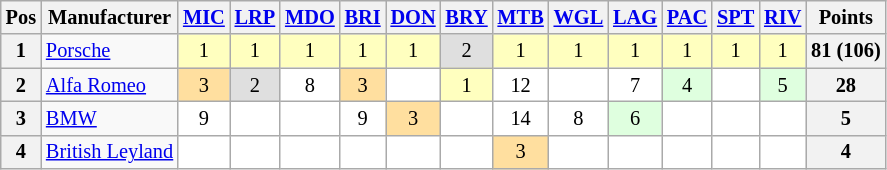<table class="wikitable" style="font-size: 85%; text-align: center;">
<tr valign="top">
<th valign="middle">Pos </th>
<th valign="middle">Manufacturer </th>
<th><a href='#'>MIC</a></th>
<th><a href='#'>LRP</a></th>
<th><a href='#'>MDO</a></th>
<th><a href='#'>BRI</a></th>
<th><a href='#'>DON</a></th>
<th><a href='#'>BRY</a></th>
<th><a href='#'>MTB</a></th>
<th><a href='#'>WGL</a></th>
<th><a href='#'>LAG</a></th>
<th><a href='#'>PAC</a></th>
<th><a href='#'>SPT</a></th>
<th><a href='#'>RIV</a></th>
<th valign="middle">Points </th>
</tr>
<tr>
<th>1</th>
<td align=left><a href='#'>Porsche</a></td>
<td style="background:#FFFFBF;">1</td>
<td style="background:#FFFFBF;">1</td>
<td style="background:#FFFFBF;">1</td>
<td style="background:#FFFFBF;">1</td>
<td style="background:#FFFFBF;">1</td>
<td style="background:#DFDFDF;">2</td>
<td style="background:#FFFFBF;">1</td>
<td style="background:#FFFFBF;">1</td>
<td style="background:#FFFFBF;">1</td>
<td style="background:#FFFFBF;">1</td>
<td style="background:#FFFFBF;">1</td>
<td style="background:#FFFFBF;">1</td>
<th>81 (106)</th>
</tr>
<tr>
<th>2</th>
<td align=left><a href='#'>Alfa Romeo</a></td>
<td style="background:#FFDF9F;">3</td>
<td style="background:#DFDFDF;">2</td>
<td style="background:#FFFFFF;">8</td>
<td style="background:#FFDF9F;">3</td>
<td style="background:#FFFFFF;"></td>
<td style="background:#FFFFBF;">1</td>
<td style="background:#FFFFFF;">12</td>
<td style="background:#FFFFFF;"></td>
<td style="background:#FFFFFF;">7</td>
<td style="background:#DFFFDF;">4</td>
<td style="background:#FFFFFF;"></td>
<td style="background:#DFFFDF;">5</td>
<th>28</th>
</tr>
<tr>
<th>3</th>
<td align=left><a href='#'>BMW</a></td>
<td style="background:#FFFFFF;">9</td>
<td style="background:#FFFFFF;"></td>
<td style="background:#FFFFFF;"></td>
<td style="background:#FFFFFF;">9</td>
<td style="background:#FFDF9F;">3</td>
<td style="background:#FFFFFF;"></td>
<td style="background:#FFFFFF;">14</td>
<td style="background:#FFFFFF;">8</td>
<td style="background:#DFFFDF;">6</td>
<td style="background:#FFFFFF;"></td>
<td style="background:#FFFFFF;"></td>
<td style="background:#FFFFFF;"></td>
<th>5</th>
</tr>
<tr>
<th>4</th>
<td align=left><a href='#'>British Leyland</a></td>
<td style="background:#FFFFFF;"></td>
<td style="background:#FFFFFF;"></td>
<td style="background:#FFFFFF;"></td>
<td style="background:#FFFFFF;"></td>
<td style="background:#FFFFFF;"></td>
<td style="background:#FFFFFF;"></td>
<td style="background:#FFDF9F;">3</td>
<td style="background:#FFFFFF;"></td>
<td style="background:#FFFFFF;"></td>
<td style="background:#FFFFFF;"></td>
<td style="background:#FFFFFF;"></td>
<td style="background:#FFFFFF;"></td>
<th>4</th>
</tr>
</table>
